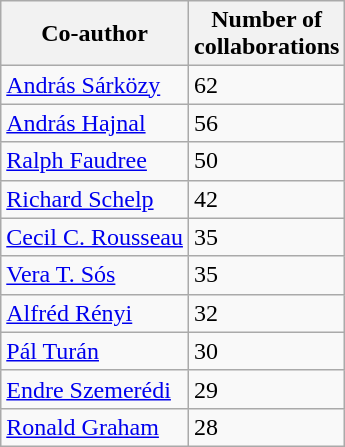<table class="wikitable sortable">
<tr>
<th>Co-author</th>
<th>Number of <br>collaborations</th>
</tr>
<tr>
<td><a href='#'>András Sárközy</a></td>
<td>62</td>
</tr>
<tr>
<td><a href='#'>András Hajnal</a></td>
<td>56</td>
</tr>
<tr>
<td><a href='#'>Ralph Faudree</a></td>
<td>50</td>
</tr>
<tr>
<td><a href='#'>Richard Schelp</a></td>
<td>42</td>
</tr>
<tr>
<td><a href='#'>Cecil C. Rousseau</a></td>
<td>35</td>
</tr>
<tr>
<td><a href='#'>Vera T. Sós</a></td>
<td>35</td>
</tr>
<tr>
<td><a href='#'>Alfréd Rényi</a></td>
<td>32</td>
</tr>
<tr>
<td><a href='#'>Pál Turán</a></td>
<td>30</td>
</tr>
<tr>
<td><a href='#'>Endre Szemerédi</a></td>
<td>29</td>
</tr>
<tr>
<td><a href='#'>Ronald Graham</a></td>
<td>28</td>
</tr>
</table>
